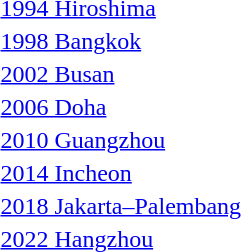<table>
<tr>
<td rowspan=2><a href='#'>1994 Hiroshima</a></td>
<td rowspan=2></td>
<td rowspan=2></td>
<td></td>
</tr>
<tr>
<td></td>
</tr>
<tr>
<td rowspan=2><a href='#'>1998 Bangkok</a></td>
<td rowspan=2></td>
<td rowspan=2></td>
<td></td>
</tr>
<tr>
<td></td>
</tr>
<tr>
<td rowspan=2><a href='#'>2002 Busan</a></td>
<td rowspan=2></td>
<td rowspan=2></td>
<td></td>
</tr>
<tr>
<td></td>
</tr>
<tr>
<td rowspan=2><a href='#'>2006 Doha</a></td>
<td rowspan=2></td>
<td rowspan=2></td>
<td></td>
</tr>
<tr>
<td></td>
</tr>
<tr>
<td rowspan=2><a href='#'>2010 Guangzhou</a></td>
<td rowspan=2></td>
<td rowspan=2></td>
<td></td>
</tr>
<tr>
<td></td>
</tr>
<tr>
<td rowspan=2><a href='#'>2014 Incheon</a></td>
<td rowspan=2></td>
<td rowspan=2></td>
<td></td>
</tr>
<tr>
<td></td>
</tr>
<tr>
<td rowspan=2><a href='#'>2018 Jakarta–Palembang</a></td>
<td rowspan=2></td>
<td rowspan=2></td>
<td></td>
</tr>
<tr>
<td></td>
</tr>
<tr>
<td rowspan=2><a href='#'>2022 Hangzhou</a></td>
<td rowspan=2></td>
<td rowspan=2></td>
<td></td>
</tr>
<tr>
<td></td>
</tr>
</table>
